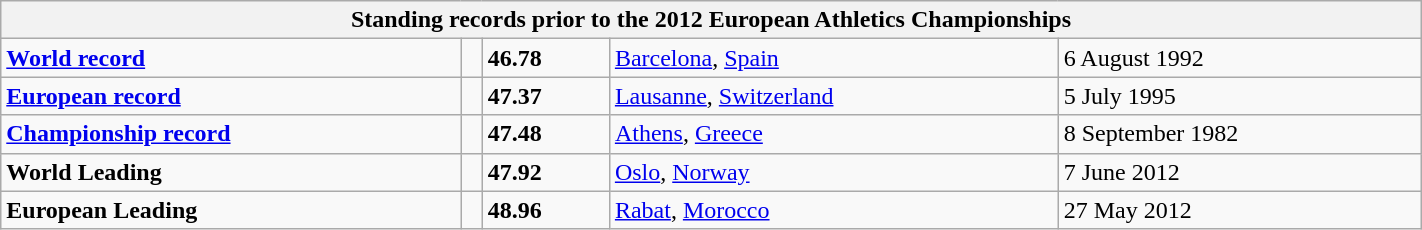<table class="wikitable" width=75%>
<tr>
<th colspan="5">Standing records prior to the 2012 European Athletics Championships</th>
</tr>
<tr>
<td><strong><a href='#'>World record</a></strong></td>
<td></td>
<td><strong>46.78</strong></td>
<td><a href='#'>Barcelona</a>, <a href='#'>Spain</a></td>
<td>6 August 1992</td>
</tr>
<tr>
<td><strong><a href='#'>European record</a></strong></td>
<td></td>
<td><strong>47.37</strong></td>
<td><a href='#'>Lausanne</a>, <a href='#'>Switzerland</a></td>
<td>5 July 1995</td>
</tr>
<tr>
<td><strong><a href='#'>Championship record</a></strong></td>
<td></td>
<td><strong>47.48</strong></td>
<td><a href='#'>Athens</a>, <a href='#'>Greece</a></td>
<td>8 September 1982</td>
</tr>
<tr>
<td><strong>World Leading</strong></td>
<td></td>
<td><strong>47.92</strong></td>
<td><a href='#'>Oslo</a>, <a href='#'>Norway</a></td>
<td>7 June 2012</td>
</tr>
<tr>
<td><strong>European Leading</strong></td>
<td></td>
<td><strong>48.96</strong></td>
<td><a href='#'>Rabat</a>, <a href='#'>Morocco</a></td>
<td>27 May 2012</td>
</tr>
</table>
